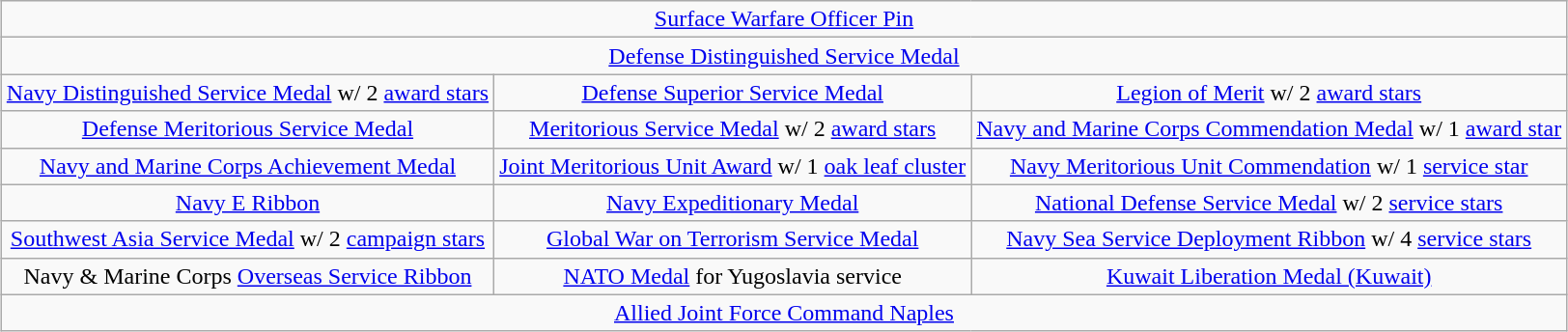<table class="wikitable" style="margin:1em auto; text-align:center;">
<tr>
<td colspan="3"><a href='#'>Surface Warfare Officer Pin</a></td>
</tr>
<tr>
<td colspan="3"><a href='#'>Defense Distinguished Service Medal</a></td>
</tr>
<tr>
<td><a href='#'>Navy Distinguished Service Medal</a> w/ 2 <a href='#'>award stars</a></td>
<td><a href='#'>Defense Superior Service Medal</a></td>
<td><a href='#'>Legion of Merit</a> w/ 2 <a href='#'>award stars</a></td>
</tr>
<tr>
<td><a href='#'>Defense Meritorious Service Medal</a></td>
<td><a href='#'>Meritorious Service Medal</a> w/ 2 <a href='#'>award stars</a></td>
<td><a href='#'>Navy and Marine Corps Commendation Medal</a> w/ 1 <a href='#'>award star</a></td>
</tr>
<tr>
<td><a href='#'>Navy and Marine Corps Achievement Medal</a></td>
<td><a href='#'>Joint Meritorious Unit Award</a> w/ 1 <a href='#'>oak leaf cluster</a></td>
<td><a href='#'>Navy Meritorious Unit Commendation</a> w/ 1 <a href='#'>service star</a></td>
</tr>
<tr>
<td><a href='#'>Navy E Ribbon</a></td>
<td><a href='#'>Navy Expeditionary Medal</a></td>
<td><a href='#'>National Defense Service Medal</a> w/ 2 <a href='#'>service stars</a></td>
</tr>
<tr>
<td><a href='#'>Southwest Asia Service Medal</a> w/ 2 <a href='#'>campaign stars</a></td>
<td><a href='#'>Global War on Terrorism Service Medal</a></td>
<td><a href='#'>Navy Sea Service Deployment Ribbon</a> w/ 4 <a href='#'>service stars</a></td>
</tr>
<tr>
<td>Navy & Marine Corps <a href='#'>Overseas Service Ribbon</a></td>
<td><a href='#'>NATO Medal</a> for Yugoslavia service</td>
<td><a href='#'>Kuwait Liberation Medal (Kuwait)</a></td>
</tr>
<tr>
<td colspan="3"><a href='#'>Allied Joint Force Command Naples</a></td>
</tr>
</table>
